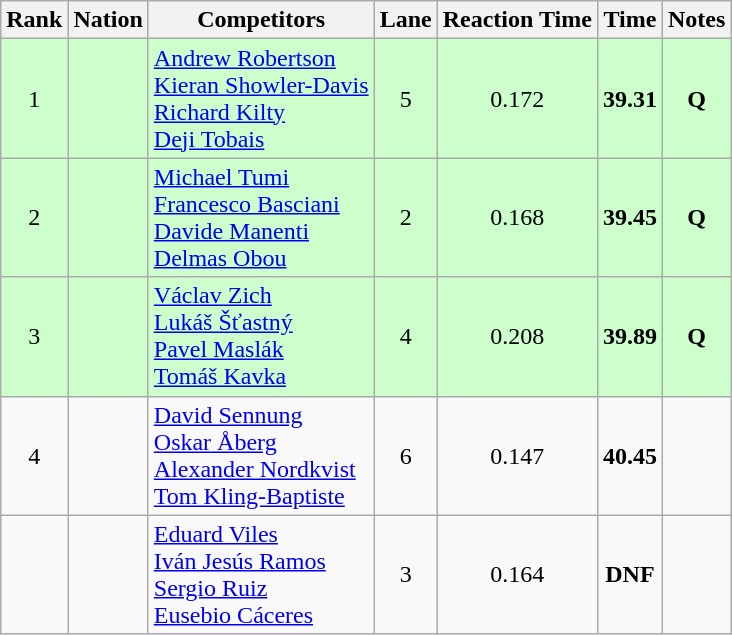<table class="wikitable sortable" style="text-align:center">
<tr>
<th>Rank</th>
<th>Nation</th>
<th>Competitors</th>
<th>Lane</th>
<th>Reaction Time</th>
<th>Time</th>
<th>Notes</th>
</tr>
<tr bgcolor=ccffcc>
<td>1</td>
<td align=left></td>
<td align=left><a href='#'>Andrew Robertson</a><br><a href='#'>Kieran Showler-Davis</a><br><a href='#'>Richard Kilty</a><br><a href='#'>Deji Tobais</a></td>
<td>5</td>
<td>0.172</td>
<td><strong>39.31</strong></td>
<td><strong>Q</strong></td>
</tr>
<tr bgcolor=ccffcc>
<td>2</td>
<td align=left></td>
<td align=left><a href='#'>Michael Tumi</a><br><a href='#'>Francesco Basciani</a><br><a href='#'>Davide Manenti</a><br><a href='#'>Delmas Obou</a></td>
<td>2</td>
<td>0.168</td>
<td><strong>39.45</strong></td>
<td><strong>Q</strong></td>
</tr>
<tr bgcolor=ccffcc>
<td>3</td>
<td align=left></td>
<td align=left><a href='#'>Václav Zich</a><br><a href='#'>Lukáš Šťastný</a><br><a href='#'>Pavel Maslák</a><br><a href='#'>Tomáš Kavka</a></td>
<td>4</td>
<td>0.208</td>
<td><strong>39.89</strong></td>
<td><strong>Q</strong></td>
</tr>
<tr>
<td>4</td>
<td align=left></td>
<td align=left><a href='#'>David Sennung</a><br><a href='#'>Oskar Åberg</a><br><a href='#'>Alexander Nordkvist</a><br><a href='#'>Tom Kling-Baptiste</a></td>
<td>6</td>
<td>0.147</td>
<td><strong>40.45</strong></td>
<td></td>
</tr>
<tr>
<td></td>
<td align=left></td>
<td align=left><a href='#'>Eduard Viles</a><br><a href='#'>Iván Jesús Ramos</a><br><a href='#'>Sergio Ruiz</a><br><a href='#'>Eusebio Cáceres</a></td>
<td>3</td>
<td>0.164</td>
<td><strong>DNF</strong></td>
<td></td>
</tr>
</table>
